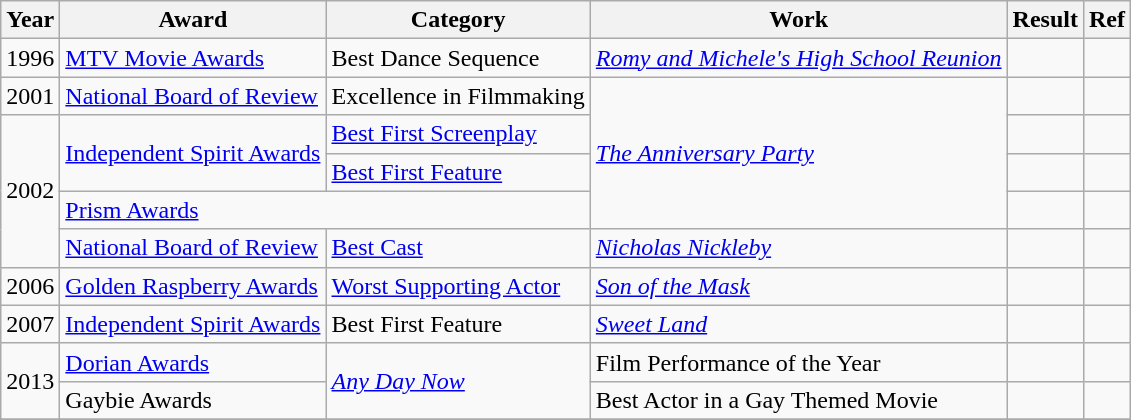<table class="wikitable plainrowheaders">
<tr>
<th>Year</th>
<th>Award</th>
<th>Category</th>
<th>Work</th>
<th>Result</th>
<th>Ref</th>
</tr>
<tr>
<td>1996</td>
<td><a href='#'>MTV Movie Awards</a></td>
<td>Best Dance Sequence</td>
<td><em><a href='#'>Romy and Michele's High School Reunion</a></em></td>
<td></td>
<td></td>
</tr>
<tr>
<td>2001</td>
<td><a href='#'>National Board of Review</a></td>
<td>Excellence in Filmmaking</td>
<td rowspan="4"><em><a href='#'>The Anniversary Party</a></em></td>
<td></td>
<td></td>
</tr>
<tr>
<td rowspan="4">2002</td>
<td rowspan="2"><a href='#'>Independent Spirit Awards</a></td>
<td><a href='#'>Best First Screenplay</a></td>
<td></td>
<td></td>
</tr>
<tr>
<td><a href='#'>Best First Feature</a></td>
<td></td>
<td></td>
</tr>
<tr>
<td colspan="2"><a href='#'>Prism Awards</a></td>
<td></td>
<td></td>
</tr>
<tr>
<td><a href='#'>National Board of Review</a></td>
<td><a href='#'>Best Cast</a></td>
<td><em><a href='#'>Nicholas Nickleby</a></em></td>
<td></td>
<td></td>
</tr>
<tr>
<td>2006</td>
<td><a href='#'>Golden Raspberry Awards</a></td>
<td><a href='#'>Worst Supporting Actor</a></td>
<td><em><a href='#'>Son of the Mask</a></em></td>
<td></td>
<td></td>
</tr>
<tr>
<td>2007</td>
<td><a href='#'>Independent Spirit Awards</a></td>
<td>Best First Feature</td>
<td><em><a href='#'>Sweet Land</a></em></td>
<td></td>
<td></td>
</tr>
<tr>
<td rowspan="2">2013</td>
<td><a href='#'>Dorian Awards</a></td>
<td rowspan="2"><em><a href='#'>Any Day Now</a></em></td>
<td>Film Performance of the Year</td>
<td></td>
<td></td>
</tr>
<tr>
<td>Gaybie Awards</td>
<td>Best Actor in a Gay Themed Movie</td>
<td></td>
<td></td>
</tr>
<tr>
</tr>
</table>
